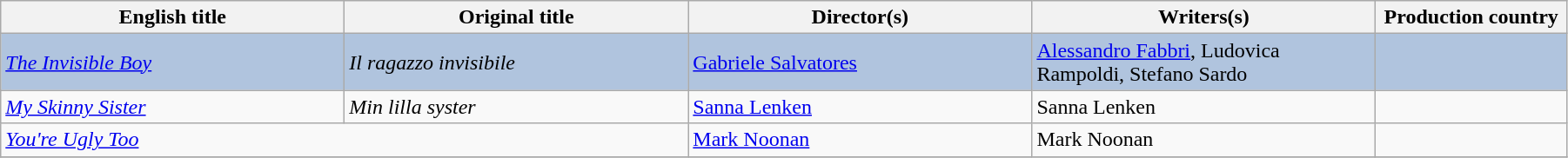<table class="wikitable" width="95%" cellpadding="5">
<tr>
<th width="18%">English title</th>
<th width="18%">Original title</th>
<th width="18%">Director(s)</th>
<th width="18%">Writers(s)</th>
<th width="10%">Production country</th>
</tr>
<tr style="background:#B0C4DE;">
<td><em><a href='#'>The Invisible Boy</a></em></td>
<td><em>Il ragazzo invisibile</em></td>
<td><a href='#'>Gabriele Salvatores</a></td>
<td><a href='#'>Alessandro Fabbri</a>, Ludovica Rampoldi, Stefano Sardo</td>
<td></td>
</tr>
<tr>
<td><em><a href='#'>My Skinny Sister</a></em></td>
<td><em>Min lilla syster</em></td>
<td><a href='#'>Sanna Lenken</a></td>
<td>Sanna Lenken</td>
<td></td>
</tr>
<tr>
<td colspan=2><em><a href='#'>You're Ugly Too</a></em></td>
<td><a href='#'>Mark Noonan</a></td>
<td>Mark Noonan</td>
<td></td>
</tr>
<tr>
</tr>
</table>
